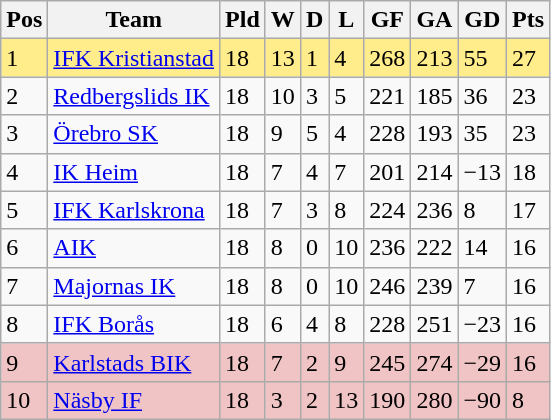<table class="wikitable">
<tr>
<th><span>Pos</span></th>
<th>Team</th>
<th><span>Pld</span></th>
<th><span>W</span></th>
<th><span>D</span></th>
<th><span>L</span></th>
<th><span>GF</span></th>
<th><span>GA</span></th>
<th><span>GD</span></th>
<th><span>Pts</span></th>
</tr>
<tr style="background:#ffec8b">
<td>1</td>
<td><a href='#'>IFK Kristianstad</a></td>
<td>18</td>
<td>13</td>
<td>1</td>
<td>4</td>
<td>268</td>
<td>213</td>
<td>55</td>
<td>27</td>
</tr>
<tr>
<td>2</td>
<td><a href='#'>Redbergslids IK</a></td>
<td>18</td>
<td>10</td>
<td>3</td>
<td>5</td>
<td>221</td>
<td>185</td>
<td>36</td>
<td>23</td>
</tr>
<tr>
<td>3</td>
<td><a href='#'>Örebro SK</a></td>
<td>18</td>
<td>9</td>
<td>5</td>
<td>4</td>
<td>228</td>
<td>193</td>
<td>35</td>
<td>23</td>
</tr>
<tr>
<td>4</td>
<td><a href='#'>IK Heim</a></td>
<td>18</td>
<td>7</td>
<td>4</td>
<td>7</td>
<td>201</td>
<td>214</td>
<td>−13</td>
<td>18</td>
</tr>
<tr>
<td>5</td>
<td><a href='#'>IFK Karlskrona</a></td>
<td>18</td>
<td>7</td>
<td>3</td>
<td>8</td>
<td>224</td>
<td>236</td>
<td>8</td>
<td>17</td>
</tr>
<tr>
<td>6</td>
<td><a href='#'>AIK</a></td>
<td>18</td>
<td>8</td>
<td>0</td>
<td>10</td>
<td>236</td>
<td>222</td>
<td>14</td>
<td>16</td>
</tr>
<tr>
<td>7</td>
<td><a href='#'>Majornas IK</a></td>
<td>18</td>
<td>8</td>
<td>0</td>
<td>10</td>
<td>246</td>
<td>239</td>
<td>7</td>
<td>16</td>
</tr>
<tr>
<td>8</td>
<td><a href='#'>IFK Borås</a></td>
<td>18</td>
<td>6</td>
<td>4</td>
<td>8</td>
<td>228</td>
<td>251</td>
<td>−23</td>
<td>16</td>
</tr>
<tr align="left" style="background:#f0c4c4;">
<td>9</td>
<td><a href='#'>Karlstads BIK</a></td>
<td>18</td>
<td>7</td>
<td>2</td>
<td>9</td>
<td>245</td>
<td>274</td>
<td>−29</td>
<td>16</td>
</tr>
<tr align="left" style="background:#f0c4c4;">
<td>10</td>
<td><a href='#'>Näsby IF</a></td>
<td>18</td>
<td>3</td>
<td>2</td>
<td>13</td>
<td>190</td>
<td>280</td>
<td>−90</td>
<td>8</td>
</tr>
</table>
